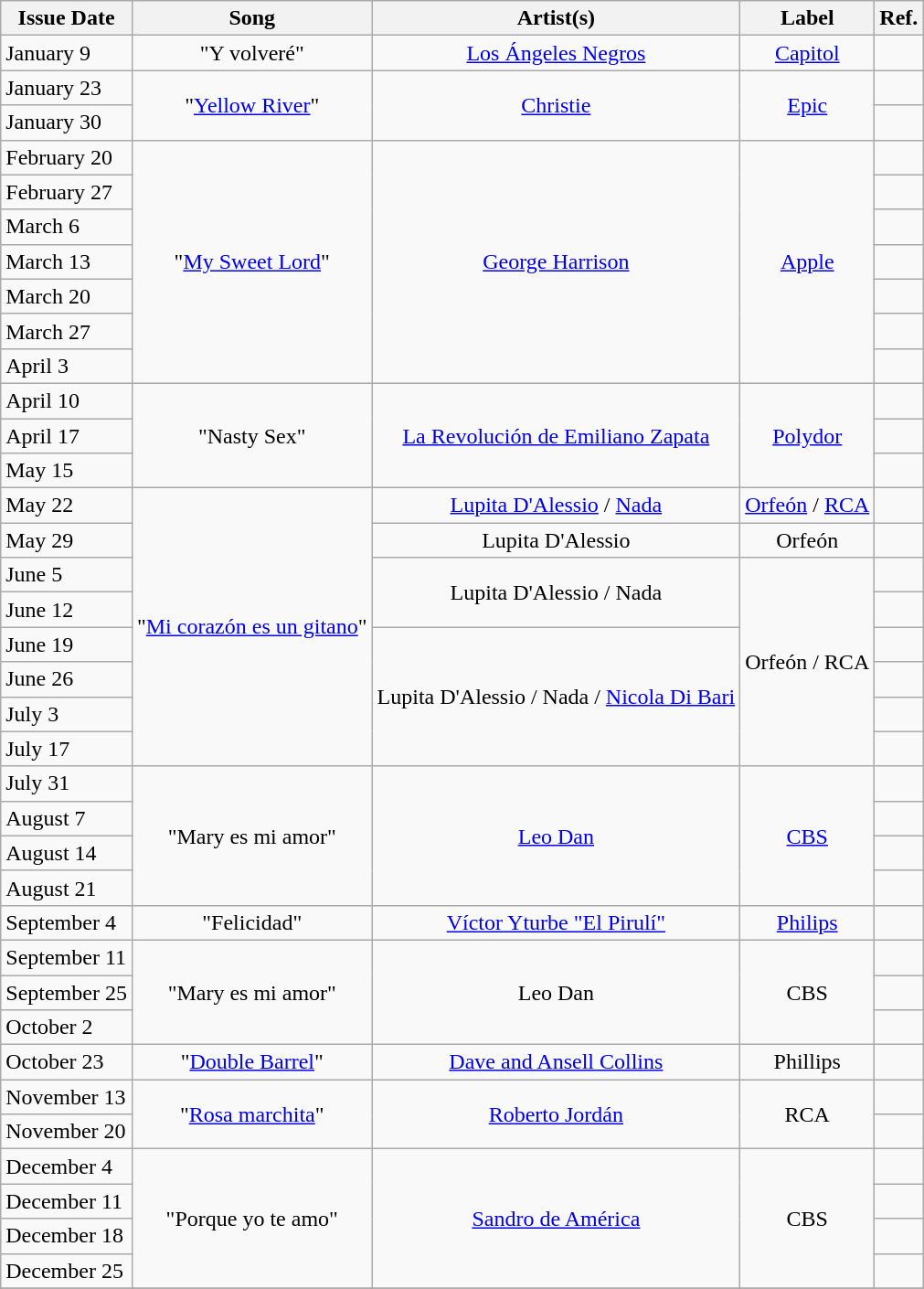<table class="wikitable">
<tr>
<th>Issue Date</th>
<th>Song</th>
<th>Artist(s)</th>
<th>Label</th>
<th>Ref.</th>
</tr>
<tr>
<td>January 9</td>
<td align="center">"Y volveré"</td>
<td align="center"><a href='#'>Los Ángeles Negros</a></td>
<td align="center"><a href='#'>Capitol</a></td>
<td align="center" rowspan="1"></td>
</tr>
<tr>
<td>January 23</td>
<td align="center" rowspan="2">"<a href='#'>Yellow River</a>"</td>
<td align="center" rowspan="2"><a href='#'>Christie</a></td>
<td align="center" rowspan="2"><a href='#'>Epic</a></td>
<td align="center" rowspan="1"></td>
</tr>
<tr>
<td>January 30</td>
<td align="center" rowspan="1"></td>
</tr>
<tr>
<td>February 20</td>
<td align="center" rowspan="7">"<a href='#'>My Sweet Lord</a>"</td>
<td align="center" rowspan="7"><a href='#'>George Harrison</a></td>
<td align="center" rowspan="7"><a href='#'>Apple</a></td>
<td align="center" rowspan="1"></td>
</tr>
<tr>
<td>February 27</td>
<td align="center" rowspan="1"></td>
</tr>
<tr>
<td>March 6</td>
<td align="center" rowspan="1"></td>
</tr>
<tr>
<td>March 13</td>
<td align="center" rowspan="1"></td>
</tr>
<tr>
<td>March 20</td>
<td align="center" rowspan="1"></td>
</tr>
<tr>
<td>March 27</td>
<td align="center" rowspan="1"></td>
</tr>
<tr>
<td>April 3</td>
<td align="center" rowspan="1"></td>
</tr>
<tr>
<td>April 10</td>
<td align="center" rowspan="3">"Nasty Sex"</td>
<td align="center" rowspan="3"><a href='#'>La Revolución de Emiliano Zapata</a></td>
<td align="center" rowspan="3"><a href='#'>Polydor</a></td>
<td align="center" rowspan="1"></td>
</tr>
<tr>
<td>April 17</td>
<td align="center" rowspan="1"></td>
</tr>
<tr>
<td>May 15</td>
<td align="center" rowspan="1"></td>
</tr>
<tr>
<td>May 22</td>
<td align="center" rowspan="8">"<a href='#'>Mi corazón es un gitano</a>"</td>
<td align="center"><a href='#'>Lupita D'Alessio</a> / <a href='#'>Nada</a></td>
<td align="center"><a href='#'>Orfeón</a> / <a href='#'>RCA</a></td>
<td align="center" rowspan="1"></td>
</tr>
<tr>
<td>May 29</td>
<td align="center">Lupita D'Alessio</td>
<td align="center">Orfeón</td>
<td align="center" rowspan="1"></td>
</tr>
<tr>
<td>June 5</td>
<td align="center" rowspan="2">Lupita D'Alessio / Nada</td>
<td align="center" rowspan="6">Orfeón / RCA</td>
<td align="center" rowspan="1"></td>
</tr>
<tr>
<td>June 12</td>
<td align="center" rowspan="1"></td>
</tr>
<tr>
<td>June 19</td>
<td align="center" rowspan="4">Lupita D'Alessio / Nada / <a href='#'>Nicola Di Bari</a></td>
<td align="center" rowspan="1"></td>
</tr>
<tr>
<td>June 26</td>
<td align="center" rowspan="1"></td>
</tr>
<tr>
<td>July 3</td>
<td align="center" rowspan="1"></td>
</tr>
<tr>
<td>July 17</td>
<td align="center" rowspan="1"></td>
</tr>
<tr>
<td>July 31</td>
<td align="center" rowspan="4">"Mary es mi amor"</td>
<td align="center" rowspan="4"><a href='#'>Leo Dan</a></td>
<td align="center" rowspan="4"><a href='#'>CBS</a></td>
<td align="center" rowspan="1"></td>
</tr>
<tr>
<td>August 7</td>
<td align="center" rowspan="1"></td>
</tr>
<tr>
<td>August 14</td>
<td align="center" rowspan="1"></td>
</tr>
<tr>
<td>August 21</td>
<td align="center" rowspan="1"></td>
</tr>
<tr>
<td>September 4</td>
<td align="center">"Felicidad"</td>
<td align="center"><a href='#'>Víctor Yturbe "El Pirulí"</a></td>
<td align="center"><a href='#'>Philips</a></td>
<td align="center" rowspan="1"></td>
</tr>
<tr>
<td>September 11</td>
<td align="center" rowspan="3">"Mary es mi amor"</td>
<td align="center" rowspan="3">Leo Dan</td>
<td align="center" rowspan="3">CBS</td>
<td align="center" rowspan="1"></td>
</tr>
<tr>
<td>September 25</td>
<td align="center" rowspan="1"></td>
</tr>
<tr>
<td>October 2</td>
<td align="center" rowspan="1"></td>
</tr>
<tr>
<td>October 23</td>
<td align="center">"<a href='#'>Double Barrel</a>"</td>
<td align="center"><a href='#'>Dave and Ansell Collins</a></td>
<td align="center">Phillips</td>
<td align="center" rowspan="1"></td>
</tr>
<tr>
<td>November 13</td>
<td align="center" rowspan="2">"<a href='#'>Rosa marchita</a>"</td>
<td align="center" rowspan="2"><a href='#'>Roberto Jordán</a></td>
<td align="center" rowspan="2">RCA</td>
<td align="center" rowspan="1"></td>
</tr>
<tr>
<td>November 20</td>
<td align="center" rowspan="1"></td>
</tr>
<tr>
<td>December 4</td>
<td align="center" rowspan="4">"Porque yo te amo"</td>
<td align="center" rowspan="4"><a href='#'>Sandro de América</a></td>
<td align="center" rowspan="4">CBS</td>
<td align="center" rowspan="1"></td>
</tr>
<tr>
<td>December 11</td>
<td align="center" rowspan="1"></td>
</tr>
<tr>
<td>December 18</td>
<td align="center" rowspan="1"></td>
</tr>
<tr>
<td>December 25</td>
<td align="center" rowspan="1"></td>
</tr>
<tr>
</tr>
</table>
